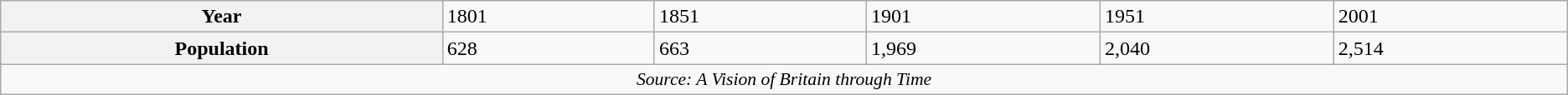<table class="wikitable" style="clear:both;">
<tr>
<th>Year</th>
<td>1801</td>
<td>1851</td>
<td>1901</td>
<td>1951</td>
<td>2001</td>
</tr>
<tr>
<th>Population</th>
<td>628</td>
<td>663</td>
<td>1,969</td>
<td>2,040</td>
<td>2,514</td>
</tr>
<tr>
<td colspan="14" style="text-align:center;font-size:90%;width: 100em"><em>Source: A Vision of Britain through Time</em></td>
</tr>
</table>
